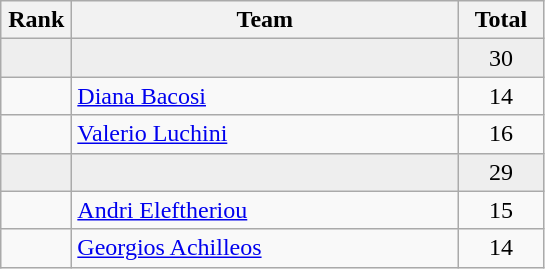<table class="wikitable" style="text-align:center">
<tr>
<th width=40>Rank</th>
<th width=250>Team</th>
<th width=50>Total</th>
</tr>
<tr bgcolor=eeeeee>
<td></td>
<td align=left></td>
<td>30</td>
</tr>
<tr>
<td></td>
<td align=left><a href='#'>Diana Bacosi</a></td>
<td>14</td>
</tr>
<tr>
<td></td>
<td align=left><a href='#'>Valerio Luchini</a></td>
<td>16</td>
</tr>
<tr bgcolor=eeeeee>
<td></td>
<td align=left></td>
<td>29</td>
</tr>
<tr>
<td></td>
<td align=left><a href='#'>Andri Eleftheriou</a></td>
<td>15</td>
</tr>
<tr>
<td></td>
<td align=left><a href='#'>Georgios Achilleos</a></td>
<td>14</td>
</tr>
</table>
